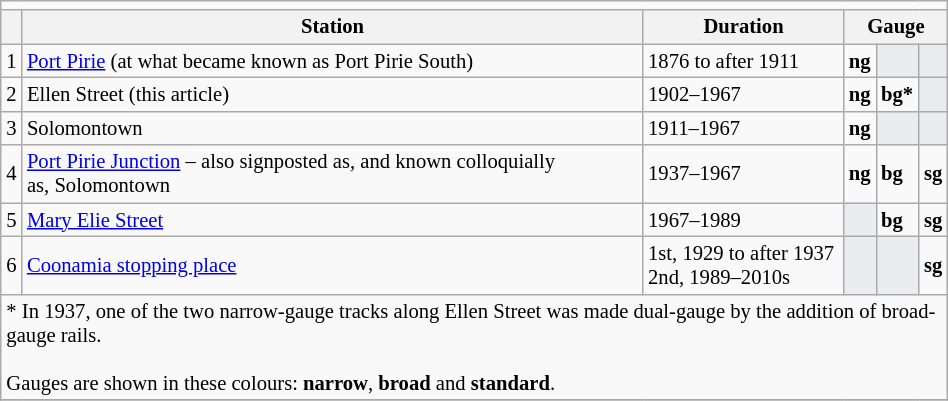<table class="wikitable floatright mw-collapsible mw-collapsed" border= "1" style= "width:50%; font-size: 86%; float:right; margin-left:2em; margin-right:2em; margin-bottom:2em">
<tr>
<td colspan="6"></td>
</tr>
<tr>
<th scope="col"> </th>
<th scope="col">Station</th>
<th scope="col">Duration</th>
<th scope="col" colspan="3">Gauge</th>
</tr>
<tr>
<td>1</td>
<td><a href='#'>Port Pirie</a> (at what became known as Port Pirie South)</td>
<td>1876 to after 1911</td>
<td><span><strong>ng</strong></span></td>
<td style="background: #eaecf0;"> </td>
<td style="background: #eaecf0;"></td>
</tr>
<tr>
<td>2</td>
<td>Ellen Street (this article)</td>
<td>1902–1967</td>
<td><span><strong>ng</strong></span></td>
<td><span><strong> bg*</strong></span></td>
<td style="background: #eaecf0;"></td>
</tr>
<tr>
<td>3</td>
<td>Solomontown</td>
<td>1911–1967</td>
<td><span><strong>ng</strong></span></td>
<td style="background: #eaecf0;"></td>
<td style="background: #eaecf0;"></td>
</tr>
<tr>
<td>4</td>
<td><a href='#'>Port Pirie Junction</a> – also signposted as, and known colloquially as, Solomontown</td>
<td>1937–1967</td>
<td><span><strong>ng</strong></span></td>
<td><span><strong>bg</strong></span></td>
<td><span><strong>sg</strong></span></td>
</tr>
<tr>
<td>5</td>
<td><a href='#'>Mary Elie Street</a></td>
<td>1967–1989</td>
<td style="background: #eaecf0;"></td>
<td><span><strong>bg</strong></span></td>
<td><span><strong>sg</strong></span></td>
</tr>
<tr>
<td>6</td>
<td><a href='#'>Coonamia stopping place</a></td>
<td>1st, 1929 to after 1937<br>2nd, 1989–2010s</td>
<td style="background: #eaecf0;"></td>
<td style="background: #eaecf0;"></td>
<td><span><strong>sg</strong></span></td>
</tr>
<tr>
<td colspan="6">* In 1937, one of the two narrow-gauge tracks along Ellen Street was made dual-gauge by the addition of broad-gauge rails. <br><br>Gauges are shown in these colours: <span><strong>narrow</strong></span>, <span><strong>broad</strong></span> and <span><strong>standard</strong>.</span><br></td>
</tr>
<tr>
</tr>
</table>
